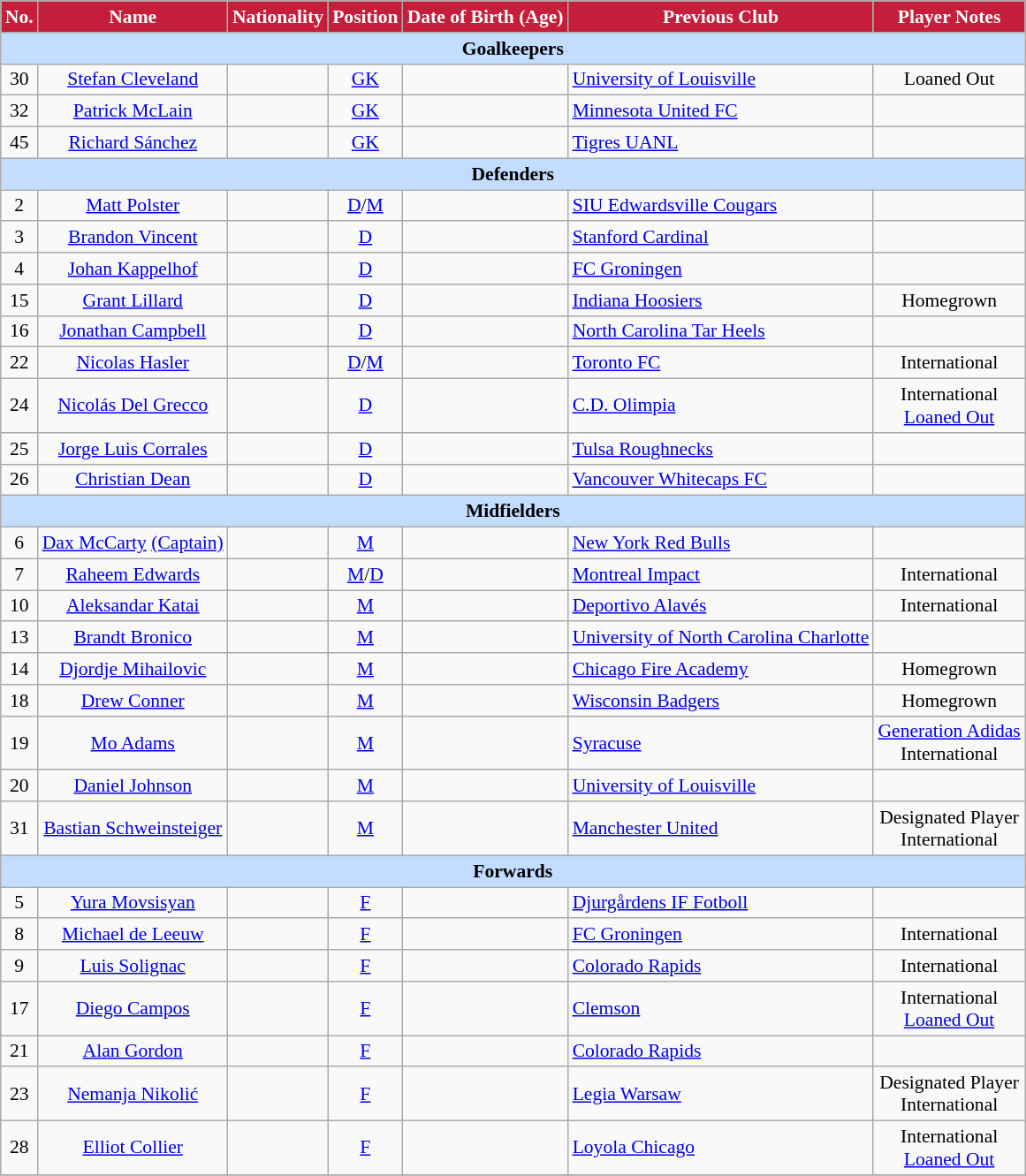<table class="wikitable" style="text-align:center; font-size:90%;">
<tr>
<th style="background:#C41E3A; color:white;">No.</th>
<th style="background:#C41E3A; color:white;">Name</th>
<th style="background:#C41E3A; color:white;">Nationality</th>
<th style="background:#C41E3A; color:white;">Position</th>
<th style="background:#C41E3A; color:white;">Date of Birth (Age)</th>
<th style="background:#C41E3A; color:white;">Previous Club</th>
<th style="background:#C41E3A; color:white;">Player Notes</th>
</tr>
<tr>
<th colspan="7" style="background:#c2ddff; color:black; text-align:center;">Goalkeepers</th>
</tr>
<tr>
<td>30</td>
<td><a href='#'>Stefan Cleveland</a></td>
<td></td>
<td><a href='#'>GK</a></td>
<td></td>
<td align="left"> <a href='#'>University of Louisville</a></td>
<td>Loaned Out</td>
</tr>
<tr>
<td>32</td>
<td><a href='#'>Patrick McLain</a></td>
<td></td>
<td><a href='#'>GK</a></td>
<td></td>
<td align="left"> <a href='#'>Minnesota United FC</a></td>
<td></td>
</tr>
<tr>
<td>45</td>
<td><a href='#'>Richard Sánchez</a></td>
<td></td>
<td><a href='#'>GK</a></td>
<td></td>
<td align="left"> <a href='#'>Tigres UANL</a></td>
<td></td>
</tr>
<tr>
<th colspan="7" style="background:#c2ddff; color:black; text-align:center;">Defenders</th>
</tr>
<tr>
<td>2</td>
<td><a href='#'>Matt Polster</a></td>
<td></td>
<td><a href='#'>D</a>/<a href='#'>M</a></td>
<td></td>
<td align="left"> <a href='#'>SIU Edwardsville Cougars</a></td>
<td></td>
</tr>
<tr>
<td>3</td>
<td><a href='#'>Brandon Vincent</a></td>
<td></td>
<td><a href='#'>D</a></td>
<td></td>
<td align="left"> <a href='#'>Stanford Cardinal</a></td>
<td></td>
</tr>
<tr>
<td>4</td>
<td><a href='#'>Johan Kappelhof</a></td>
<td></td>
<td><a href='#'>D</a></td>
<td></td>
<td align="left"> <a href='#'>FC Groningen</a></td>
<td></td>
</tr>
<tr>
<td>15</td>
<td><a href='#'>Grant Lillard</a></td>
<td></td>
<td><a href='#'>D</a></td>
<td></td>
<td align="left"> <a href='#'>Indiana Hoosiers</a></td>
<td>Homegrown</td>
</tr>
<tr>
<td>16</td>
<td><a href='#'>Jonathan Campbell</a></td>
<td></td>
<td><a href='#'>D</a></td>
<td></td>
<td align="left"> <a href='#'>North Carolina Tar Heels</a></td>
<td></td>
</tr>
<tr>
<td>22</td>
<td><a href='#'>Nicolas Hasler</a></td>
<td></td>
<td><a href='#'>D</a>/<a href='#'>M</a></td>
<td></td>
<td align="left"> <a href='#'>Toronto FC</a></td>
<td>International</td>
</tr>
<tr>
<td>24</td>
<td><a href='#'>Nicolás Del Grecco</a></td>
<td></td>
<td><a href='#'>D</a></td>
<td></td>
<td align="left"> <a href='#'>C.D. Olimpia</a></td>
<td>International<br><a href='#'>Loaned Out</a></td>
</tr>
<tr>
<td>25</td>
<td><a href='#'>Jorge Luis Corrales</a></td>
<td></td>
<td><a href='#'>D</a></td>
<td></td>
<td align="left"> <a href='#'>Tulsa Roughnecks</a></td>
<td></td>
</tr>
<tr>
<td>26</td>
<td><a href='#'>Christian Dean</a></td>
<td></td>
<td><a href='#'>D</a></td>
<td></td>
<td align="left"> <a href='#'>Vancouver Whitecaps FC</a></td>
<td></td>
</tr>
<tr>
<th colspan="7" style="background:#c2ddff; color:black; text-align:center;">Midfielders</th>
</tr>
<tr>
<td>6</td>
<td><a href='#'>Dax McCarty</a> <a href='#'>(Captain)</a></td>
<td></td>
<td><a href='#'>M</a></td>
<td></td>
<td align="left"> <a href='#'>New York Red Bulls</a></td>
<td></td>
</tr>
<tr>
<td>7</td>
<td><a href='#'>Raheem Edwards</a></td>
<td></td>
<td><a href='#'>M</a>/<a href='#'>D</a></td>
<td></td>
<td align="left"> <a href='#'>Montreal Impact</a></td>
<td>International</td>
</tr>
<tr>
<td>10</td>
<td><a href='#'>Aleksandar Katai</a></td>
<td></td>
<td><a href='#'>M</a></td>
<td></td>
<td align="left"> <a href='#'>Deportivo Alavés</a></td>
<td>International</td>
</tr>
<tr>
<td>13</td>
<td><a href='#'>Brandt Bronico</a></td>
<td></td>
<td><a href='#'>M</a></td>
<td></td>
<td align="left"> <a href='#'>University of North Carolina Charlotte</a></td>
<td></td>
</tr>
<tr>
<td>14</td>
<td><a href='#'>Djordje Mihailovic</a></td>
<td></td>
<td><a href='#'>M</a></td>
<td></td>
<td align="left"> <a href='#'>Chicago Fire Academy</a></td>
<td>Homegrown</td>
</tr>
<tr>
<td>18</td>
<td><a href='#'>Drew Conner</a></td>
<td></td>
<td><a href='#'>M</a></td>
<td></td>
<td align="left"> <a href='#'>Wisconsin Badgers</a></td>
<td>Homegrown</td>
</tr>
<tr>
<td>19</td>
<td><a href='#'>Mo Adams</a></td>
<td></td>
<td><a href='#'>M</a></td>
<td></td>
<td align="left"> <a href='#'>Syracuse</a></td>
<td><a href='#'>Generation Adidas</a><br>International</td>
</tr>
<tr>
<td>20</td>
<td><a href='#'>Daniel Johnson</a></td>
<td></td>
<td><a href='#'>M</a></td>
<td></td>
<td align="left"> <a href='#'>University of Louisville</a></td>
<td></td>
</tr>
<tr>
<td>31</td>
<td><a href='#'>Bastian Schweinsteiger</a></td>
<td></td>
<td><a href='#'>M</a></td>
<td></td>
<td align="left"> <a href='#'>Manchester United</a></td>
<td>Designated Player<br>International</td>
</tr>
<tr>
<th colspan="7" style="background:#c2ddff; color:black; text-align:center;">Forwards</th>
</tr>
<tr>
<td>5</td>
<td><a href='#'>Yura Movsisyan</a></td>
<td></td>
<td><a href='#'>F</a></td>
<td></td>
<td align="left"> <a href='#'>Djurgårdens IF Fotboll</a></td>
<td></td>
</tr>
<tr>
<td>8</td>
<td><a href='#'>Michael de Leeuw</a></td>
<td></td>
<td><a href='#'>F</a></td>
<td></td>
<td align="left"> <a href='#'>FC Groningen</a></td>
<td>International</td>
</tr>
<tr>
<td>9</td>
<td><a href='#'>Luis Solignac</a></td>
<td></td>
<td><a href='#'>F</a></td>
<td></td>
<td align="left"> <a href='#'>Colorado Rapids</a></td>
<td>International</td>
</tr>
<tr>
<td>17</td>
<td><a href='#'>Diego Campos</a></td>
<td></td>
<td><a href='#'>F</a></td>
<td></td>
<td align="left"> <a href='#'>Clemson</a></td>
<td>International<br><a href='#'>Loaned Out</a></td>
</tr>
<tr>
<td>21</td>
<td><a href='#'>Alan Gordon</a></td>
<td></td>
<td><a href='#'>F</a></td>
<td></td>
<td align="left"> <a href='#'>Colorado Rapids</a></td>
<td></td>
</tr>
<tr>
<td>23</td>
<td><a href='#'>Nemanja Nikolić</a></td>
<td></td>
<td><a href='#'>F</a></td>
<td></td>
<td align="left"> <a href='#'>Legia Warsaw</a></td>
<td>Designated Player<br>International</td>
</tr>
<tr>
<td>28</td>
<td><a href='#'>Elliot Collier</a></td>
<td></td>
<td><a href='#'>F</a></td>
<td></td>
<td align="left"> <a href='#'>Loyola Chicago</a></td>
<td>International<br><a href='#'>Loaned Out</a></td>
</tr>
<tr>
</tr>
</table>
